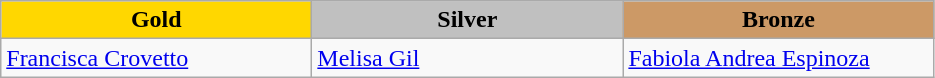<table class="wikitable" style="text-align:left">
<tr align="center">
<td width=200 bgcolor=gold><strong>Gold</strong></td>
<td width=200 bgcolor=silver><strong>Silver</strong></td>
<td width=200 bgcolor=CC9966><strong>Bronze</strong></td>
</tr>
<tr>
<td><a href='#'>Francisca Crovetto</a><br><em></em></td>
<td><a href='#'>Melisa Gil</a><br><em></em></td>
<td><a href='#'>Fabiola Andrea Espinoza</a><br><em></em></td>
</tr>
</table>
